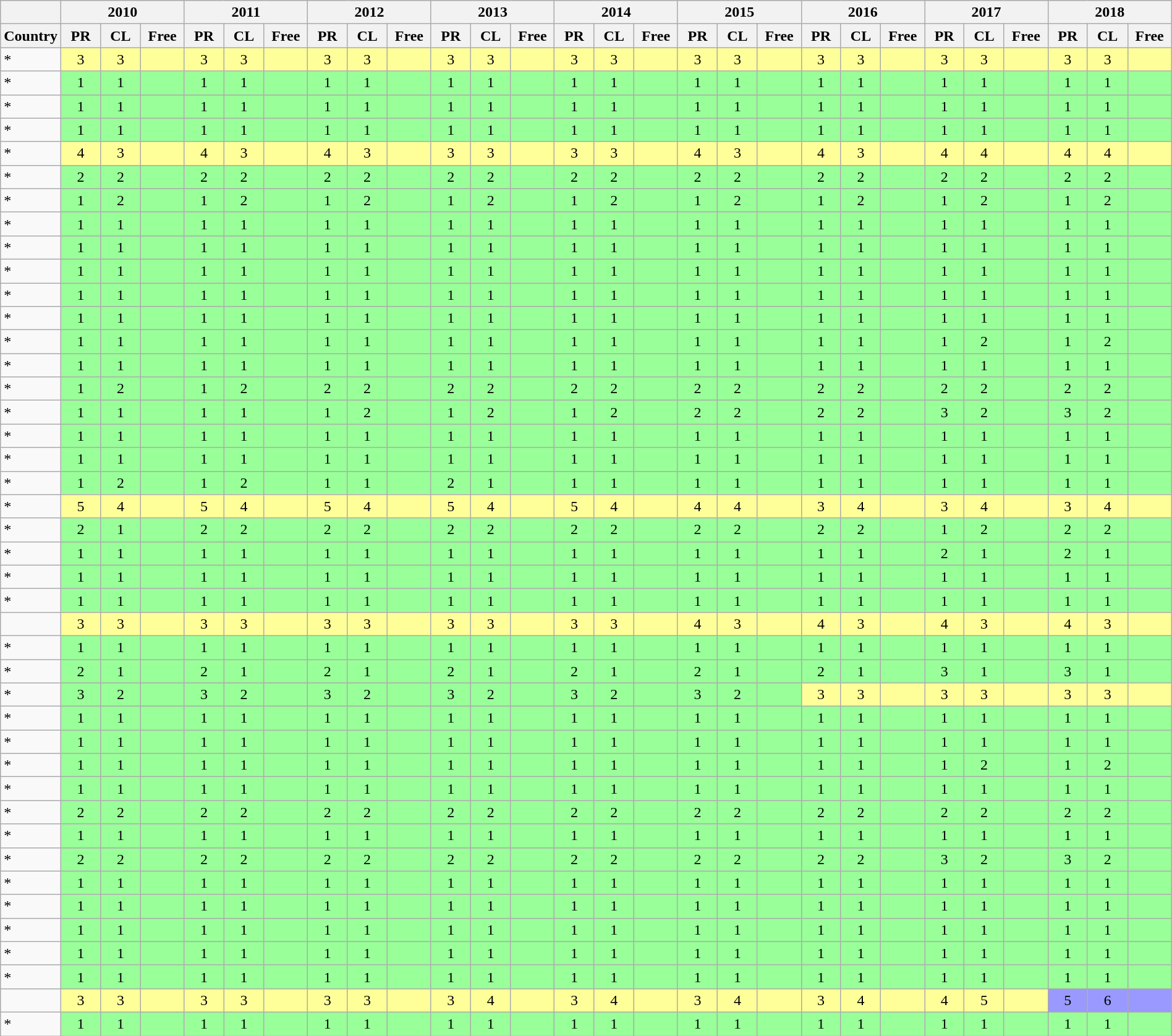<table class="wikitable sortable" width=100% style="border-collapse:collapse;">
<tr style="background:#eee; font-weight:bold; text-align:center;">
<th> </th>
<th colspan=3>2010</th>
<th colspan=3>2011</th>
<th colspan=3>2012</th>
<th colspan=3>2013</th>
<th colspan=3>2014</th>
<th colspan=3>2015</th>
<th colspan=3>2016</th>
<th colspan=3>2017</th>
<th colspan=3>2018</th>
</tr>
<tr style="background:#eee; font-weight:bold; text-align:center;">
<th style="width:3em; text-align:left;">Country</th>
<th style="width:3em;">PR</th>
<th style="width:3em;">CL</th>
<th style="width:3em;">Free</th>
<th style="width:3em;">PR</th>
<th style="width:3em;">CL</th>
<th style="width:3em;">Free</th>
<th style="width:3em;">PR</th>
<th style="width:3em;">CL</th>
<th style="width:3em;">Free</th>
<th style="width:3em;">PR</th>
<th style="width:3em;">CL</th>
<th style="width:3em;">Free</th>
<th style="width:3em;">PR</th>
<th style="width:3em;">CL</th>
<th style="width:3em;">Free</th>
<th style="width:3em;">PR</th>
<th style="width:3em;">CL</th>
<th style="width:3em;">Free</th>
<th style="width:3em;">PR</th>
<th style="width:3em;">CL</th>
<th style="width:3em;">Free</th>
<th style="width:3em;">PR</th>
<th style="width:3em;">CL</th>
<th style="width:3em;">Free</th>
<th style="width:3em;">PR</th>
<th style="width:3em;">CL</th>
<th style="width:3em;">Free</th>
</tr>
<tr align=center>
<td align=left>*</td>
<td style="background:#ff9;">3</td>
<td style="background:#ff9;">3</td>
<td style="background:#ff9;"></td>
<td style="background:#ff9;">3</td>
<td style="background:#ff9;">3</td>
<td style="background:#ff9;"></td>
<td style="background:#ff9;">3</td>
<td style="background:#ff9;">3</td>
<td style="background:#ff9;"></td>
<td style="background:#ff9;">3</td>
<td style="background:#ff9;">3</td>
<td style="background:#ff9;"></td>
<td style="background:#ff9;">3</td>
<td style="background:#ff9;">3</td>
<td style="background:#ff9;"></td>
<td style="background:#ff9;">3</td>
<td style="background:#ff9;">3</td>
<td style="background:#ff9;"></td>
<td style="background:#ff9;">3</td>
<td style="background:#ff9;">3</td>
<td style="background:#ff9;"></td>
<td style="background:#ff9;">3</td>
<td style="background:#ff9;">3</td>
<td style="background:#ff9;"></td>
<td style="background:#ff9;">3</td>
<td style="background:#ff9;">3</td>
<td style="background:#ff9;"></td>
</tr>
<tr align=center>
<td align=left>*</td>
<td style="background:#9f9;">1</td>
<td style="background:#9f9;">1</td>
<td style="background:#9f9;"></td>
<td style="background:#9f9;">1</td>
<td style="background:#9f9;">1</td>
<td style="background:#9f9;"></td>
<td style="background:#9f9;">1</td>
<td style="background:#9f9;">1</td>
<td style="background:#9f9;"></td>
<td style="background:#9f9;">1</td>
<td style="background:#9f9;">1</td>
<td style="background:#9f9;"></td>
<td style="background:#9f9;">1</td>
<td style="background:#9f9;">1</td>
<td style="background:#9f9;"></td>
<td style="background:#9f9;">1</td>
<td style="background:#9f9;">1</td>
<td style="background:#9f9;"></td>
<td style="background:#9f9;">1</td>
<td style="background:#9f9;">1</td>
<td style="background:#9f9;"></td>
<td style="background:#9f9;">1</td>
<td style="background:#9f9;">1</td>
<td style="background:#9f9;"></td>
<td style="background:#9f9;">1</td>
<td style="background:#9f9;">1</td>
<td style="background:#9f9;"></td>
</tr>
<tr align=center>
<td align=left>*</td>
<td style="background:#9f9;">1</td>
<td style="background:#9f9;">1</td>
<td style="background:#9f9;"></td>
<td style="background:#9f9;">1</td>
<td style="background:#9f9;">1</td>
<td style="background:#9f9;"></td>
<td style="background:#9f9;">1</td>
<td style="background:#9f9;">1</td>
<td style="background:#9f9;"></td>
<td style="background:#9f9;">1</td>
<td style="background:#9f9;">1</td>
<td style="background:#9f9;"></td>
<td style="background:#9f9;">1</td>
<td style="background:#9f9;">1</td>
<td style="background:#9f9;"></td>
<td style="background:#9f9;">1</td>
<td style="background:#9f9;">1</td>
<td style="background:#9f9;"></td>
<td style="background:#9f9;">1</td>
<td style="background:#9f9;">1</td>
<td style="background:#9f9;"></td>
<td style="background:#9f9;">1</td>
<td style="background:#9f9;">1</td>
<td style="background:#9f9;"></td>
<td style="background:#9f9;">1</td>
<td style="background:#9f9;">1</td>
<td style="background:#9f9;"></td>
</tr>
<tr align=center>
<td align=left>*</td>
<td style="background:#9f9;">1</td>
<td style="background:#9f9;">1</td>
<td style="background:#9f9;"></td>
<td style="background:#9f9;">1</td>
<td style="background:#9f9;">1</td>
<td style="background:#9f9;"></td>
<td style="background:#9f9;">1</td>
<td style="background:#9f9;">1</td>
<td style="background:#9f9;"></td>
<td style="background:#9f9;">1</td>
<td style="background:#9f9;">1</td>
<td style="background:#9f9;"></td>
<td style="background:#9f9;">1</td>
<td style="background:#9f9;">1</td>
<td style="background:#9f9;"></td>
<td style="background:#9f9;">1</td>
<td style="background:#9f9;">1</td>
<td style="background:#9f9;"></td>
<td style="background:#9f9;">1</td>
<td style="background:#9f9;">1</td>
<td style="background:#9f9;"></td>
<td style="background:#9f9;">1</td>
<td style="background:#9f9;">1</td>
<td style="background:#9f9;"></td>
<td style="background:#9f9;">1</td>
<td style="background:#9f9;">1</td>
<td style="background:#9f9;"></td>
</tr>
<tr align=center>
<td align=left>*</td>
<td style="background:#ff9;">4</td>
<td style="background:#ff9;">3</td>
<td style="background:#ff9;"></td>
<td style="background:#ff9;">4</td>
<td style="background:#ff9;">3</td>
<td style="background:#ff9;"></td>
<td style="background:#ff9;">4</td>
<td style="background:#ff9;">3</td>
<td style="background:#ff9;"></td>
<td style="background:#ff9;">3</td>
<td style="background:#ff9;">3</td>
<td style="background:#ff9;"></td>
<td style="background:#ff9;">3</td>
<td style="background:#ff9;">3</td>
<td style="background:#ff9;"></td>
<td style="background:#ff9;">4</td>
<td style="background:#ff9;">3</td>
<td style="background:#ff9;"></td>
<td style="background:#ff9;">4</td>
<td style="background:#ff9;">3</td>
<td style="background:#ff9;"></td>
<td style="background:#ff9;">4</td>
<td style="background:#ff9;">4</td>
<td style="background:#ff9;"></td>
<td style="background:#ff9;">4</td>
<td style="background:#ff9;">4</td>
<td style="background:#ff9;"></td>
</tr>
<tr align=center>
<td align=left>*</td>
<td style="background:#9f9;">2</td>
<td style="background:#9f9;">2</td>
<td style="background:#9f9;"></td>
<td style="background:#9f9;">2</td>
<td style="background:#9f9;">2</td>
<td style="background:#9f9;"></td>
<td style="background:#9f9;">2</td>
<td style="background:#9f9;">2</td>
<td style="background:#9f9;"></td>
<td style="background:#9f9;">2</td>
<td style="background:#9f9;">2</td>
<td style="background:#9f9;"></td>
<td style="background:#9f9;">2</td>
<td style="background:#9f9;">2</td>
<td style="background:#9f9;"></td>
<td style="background:#9f9;">2</td>
<td style="background:#9f9;">2</td>
<td style="background:#9f9;"></td>
<td style="background:#9f9;">2</td>
<td style="background:#9f9;">2</td>
<td style="background:#9f9;"></td>
<td style="background:#9f9;">2</td>
<td style="background:#9f9;">2</td>
<td style="background:#9f9;"></td>
<td style="background:#9f9;">2</td>
<td style="background:#9f9;">2</td>
<td style="background:#9f9;"></td>
</tr>
<tr align=center>
<td align=left>*</td>
<td style="background:#9f9;">1</td>
<td style="background:#9f9;">2</td>
<td style="background:#9f9;"></td>
<td style="background:#9f9;">1</td>
<td style="background:#9f9;">2</td>
<td style="background:#9f9;"></td>
<td style="background:#9f9;">1</td>
<td style="background:#9f9;">2</td>
<td style="background:#9f9;"></td>
<td style="background:#9f9;">1</td>
<td style="background:#9f9;">2</td>
<td style="background:#9f9;"></td>
<td style="background:#9f9;">1</td>
<td style="background:#9f9;">2</td>
<td style="background:#9f9;"></td>
<td style="background:#9f9;">1</td>
<td style="background:#9f9;">2</td>
<td style="background:#9f9;"></td>
<td style="background:#9f9;">1</td>
<td style="background:#9f9;">2</td>
<td style="background:#9f9;"></td>
<td style="background:#9f9;">1</td>
<td style="background:#9f9;">2</td>
<td style="background:#9f9;"></td>
<td style="background:#9f9;">1</td>
<td style="background:#9f9;">2</td>
<td style="background:#9f9;"></td>
</tr>
<tr align=center>
<td align=left>*</td>
<td style="background:#9f9;">1</td>
<td style="background:#9f9;">1</td>
<td style="background:#9f9;"></td>
<td style="background:#9f9;">1</td>
<td style="background:#9f9;">1</td>
<td style="background:#9f9;"></td>
<td style="background:#9f9;">1</td>
<td style="background:#9f9;">1</td>
<td style="background:#9f9;"></td>
<td style="background:#9f9;">1</td>
<td style="background:#9f9;">1</td>
<td style="background:#9f9;"></td>
<td style="background:#9f9;">1</td>
<td style="background:#9f9;">1</td>
<td style="background:#9f9;"></td>
<td style="background:#9f9;">1</td>
<td style="background:#9f9;">1</td>
<td style="background:#9f9;"></td>
<td style="background:#9f9;">1</td>
<td style="background:#9f9;">1</td>
<td style="background:#9f9;"></td>
<td style="background:#9f9;">1</td>
<td style="background:#9f9;">1</td>
<td style="background:#9f9;"></td>
<td style="background:#9f9;">1</td>
<td style="background:#9f9;">1</td>
<td style="background:#9f9;"></td>
</tr>
<tr align=center>
<td align=left>*</td>
<td style="background:#9f9;">1</td>
<td style="background:#9f9;">1</td>
<td style="background:#9f9;"></td>
<td style="background:#9f9;">1</td>
<td style="background:#9f9;">1</td>
<td style="background:#9f9;"></td>
<td style="background:#9f9;">1</td>
<td style="background:#9f9;">1</td>
<td style="background:#9f9;"></td>
<td style="background:#9f9;">1</td>
<td style="background:#9f9;">1</td>
<td style="background:#9f9;"></td>
<td style="background:#9f9;">1</td>
<td style="background:#9f9;">1</td>
<td style="background:#9f9;"></td>
<td style="background:#9f9;">1</td>
<td style="background:#9f9;">1</td>
<td style="background:#9f9;"></td>
<td style="background:#9f9;">1</td>
<td style="background:#9f9;">1</td>
<td style="background:#9f9;"></td>
<td style="background:#9f9;">1</td>
<td style="background:#9f9;">1</td>
<td style="background:#9f9;"></td>
<td style="background:#9f9;">1</td>
<td style="background:#9f9;">1</td>
<td style="background:#9f9;"></td>
</tr>
<tr align=center>
<td align=left>*</td>
<td style="background:#9f9;">1</td>
<td style="background:#9f9;">1</td>
<td style="background:#9f9;"></td>
<td style="background:#9f9;">1</td>
<td style="background:#9f9;">1</td>
<td style="background:#9f9;"></td>
<td style="background:#9f9;">1</td>
<td style="background:#9f9;">1</td>
<td style="background:#9f9;"></td>
<td style="background:#9f9;">1</td>
<td style="background:#9f9;">1</td>
<td style="background:#9f9;"></td>
<td style="background:#9f9;">1</td>
<td style="background:#9f9;">1</td>
<td style="background:#9f9;"></td>
<td style="background:#9f9;">1</td>
<td style="background:#9f9;">1</td>
<td style="background:#9f9;"></td>
<td style="background:#9f9;">1</td>
<td style="background:#9f9;">1</td>
<td style="background:#9f9;"></td>
<td style="background:#9f9;">1</td>
<td style="background:#9f9;">1</td>
<td style="background:#9f9;"></td>
<td style="background:#9f9;">1</td>
<td style="background:#9f9;">1</td>
<td style="background:#9f9;"></td>
</tr>
<tr align=center>
<td align=left>*</td>
<td style=";background:#9f9;">1</td>
<td style="background:#9f9;">1</td>
<td style="background:#9f9;"></td>
<td style=";background:#9f9;">1</td>
<td style="background:#9f9;">1</td>
<td style="background:#9f9;"></td>
<td style=";background:#9f9;">1</td>
<td style="background:#9f9;">1</td>
<td style="background:#9f9;"></td>
<td style="background:#9f9;">1</td>
<td style="background:#9f9;">1</td>
<td style="background:#9f9;"></td>
<td style="background:#9f9;">1</td>
<td style="background:#9f9;">1</td>
<td style="background:#9f9;"></td>
<td style="background:#9f9;">1</td>
<td style="background:#9f9;">1</td>
<td style="background:#9f9;"></td>
<td style="background:#9f9;">1</td>
<td style="background:#9f9;">1</td>
<td style="background:#9f9;"></td>
<td style="background:#9f9;">1</td>
<td style="background:#9f9;">1</td>
<td style="background:#9f9;"></td>
<td style="background:#9f9;">1</td>
<td style="background:#9f9;">1</td>
<td style="background:#9f9;"></td>
</tr>
<tr align=center>
<td align=left>*</td>
<td style="background:#9f9;">1</td>
<td style="background:#9f9;">1</td>
<td style="background:#9f9;"></td>
<td style="background:#9f9;">1</td>
<td style="background:#9f9;">1</td>
<td style="background:#9f9;"></td>
<td style="background:#9f9;">1</td>
<td style="background:#9f9;">1</td>
<td style="background:#9f9;"></td>
<td style="background:#9f9;">1</td>
<td style="background:#9f9;">1</td>
<td style="background:#9f9;"></td>
<td style="background:#9f9;">1</td>
<td style="background:#9f9;">1</td>
<td style="background:#9f9;"></td>
<td style="background:#9f9;">1</td>
<td style="background:#9f9;">1</td>
<td style="background:#9f9;"></td>
<td style="background:#9f9;">1</td>
<td style="background:#9f9;">1</td>
<td style="background:#9f9;"></td>
<td style="background:#9f9;">1</td>
<td style="background:#9f9;">1</td>
<td style="background:#9f9;"></td>
<td style="background:#9f9;">1</td>
<td style="background:#9f9;">1</td>
<td style="background:#9f9;"></td>
</tr>
<tr align=center>
<td align=left>*</td>
<td style="background:#9f9;">1</td>
<td style="background:#9f9;">1</td>
<td style="background:#9f9;"></td>
<td style="background:#9f9;">1</td>
<td style="background:#9f9;">1</td>
<td style="background:#9f9;"></td>
<td style="background:#9f9;">1</td>
<td style="background:#9f9;">1</td>
<td style="background:#9f9;"></td>
<td style="background:#9f9;">1</td>
<td style="background:#9f9;">1</td>
<td style="background:#9f9;"></td>
<td style="background:#9f9;">1</td>
<td style="background:#9f9;">1</td>
<td style="background:#9f9;"></td>
<td style="background:#9f9;">1</td>
<td style="background:#9f9;">1</td>
<td style="background:#9f9;"></td>
<td style="background:#9f9;">1</td>
<td style="background:#9f9;">1</td>
<td style="background:#9f9;"></td>
<td style="background:#9f9;">1</td>
<td style="background:#9f9;">2</td>
<td style="background:#9f9;"></td>
<td style="background:#9f9;">1</td>
<td style="background:#9f9;">2</td>
<td style="background:#9f9;"></td>
</tr>
<tr align=center>
<td align=left>*</td>
<td style="background:#9f9;">1</td>
<td style="background:#9f9;">1</td>
<td style="background:#9f9;"></td>
<td style="background:#9f9;">1</td>
<td style="background:#9f9;">1</td>
<td style="background:#9f9;"></td>
<td style="background:#9f9;">1</td>
<td style="background:#9f9;">1</td>
<td style="background:#9f9;"></td>
<td style="background:#9f9;">1</td>
<td style="background:#9f9;">1</td>
<td style="background:#9f9;"></td>
<td style="background:#9f9;">1</td>
<td style="background:#9f9;">1</td>
<td style="background:#9f9;"></td>
<td style="background:#9f9;">1</td>
<td style="background:#9f9;">1</td>
<td style="background:#9f9;"></td>
<td style="background:#9f9;">1</td>
<td style="background:#9f9;">1</td>
<td style="background:#9f9;"></td>
<td style="background:#9f9;">1</td>
<td style="background:#9f9;">1</td>
<td style="background:#9f9;"></td>
<td style="background:#9f9;">1</td>
<td style="background:#9f9;">1</td>
<td style="background:#9f9;"></td>
</tr>
<tr align=center>
<td align=left>*</td>
<td style="background:#9f9;">1</td>
<td style="background:#9f9;">2</td>
<td style="background:#9f9;"></td>
<td style="background:#9f9;">1</td>
<td style="background:#9f9;">2</td>
<td style="background:#9f9;"></td>
<td style="background:#9f9;">2</td>
<td style="background:#9f9;">2</td>
<td style="background:#9f9;"></td>
<td style="background:#9f9;">2</td>
<td style="background:#9f9;">2</td>
<td style="background:#9f9;"></td>
<td style="background:#9f9;">2</td>
<td style="background:#9f9;">2</td>
<td style="background:#9f9;"></td>
<td style="background:#9f9;">2</td>
<td style="background:#9f9;">2</td>
<td style="background:#9f9;"></td>
<td style="background:#9f9;">2</td>
<td style="background:#9f9;">2</td>
<td style="background:#9f9;"></td>
<td style="background:#9f9;">2</td>
<td style="background:#9f9;">2</td>
<td style="background:#9f9;"></td>
<td style="background:#9f9;">2</td>
<td style="background:#9f9;">2</td>
<td style="background:#9f9;"></td>
</tr>
<tr align=center>
<td align=left>*</td>
<td style="background:#9f9;">1</td>
<td style="background:#9f9;">1</td>
<td style="background:#9f9;"></td>
<td style="background:#9f9;">1</td>
<td style="background:#9f9;">1</td>
<td style="background:#9f9;"></td>
<td style="background:#9f9;">1</td>
<td style="background:#9f9;">2</td>
<td style="background:#9f9;"></td>
<td style="background:#9f9;">1</td>
<td style="background:#9f9;">2</td>
<td style="background:#9f9;"></td>
<td style="background:#9f9;">1</td>
<td style="background:#9f9;">2</td>
<td style="background:#9f9;"></td>
<td style="background:#9f9;">2</td>
<td style="background:#9f9;">2</td>
<td style="background:#9f9;"></td>
<td style="background:#9f9;">2</td>
<td style="background:#9f9;">2</td>
<td style="background:#9f9;"></td>
<td style="background:#9f9;">3</td>
<td style="background:#9f9;">2</td>
<td style="background:#9f9;"></td>
<td style="background:#9f9;">3</td>
<td style="background:#9f9;">2</td>
<td style="background:#9f9;"></td>
</tr>
<tr align=center>
<td align=left>*</td>
<td style="background:#9f9;">1</td>
<td style="background:#9f9;">1</td>
<td style="background:#9f9;"></td>
<td style="background:#9f9;">1</td>
<td style="background:#9f9;">1</td>
<td style="background:#9f9;"></td>
<td style="background:#9f9;">1</td>
<td style="background:#9f9;">1</td>
<td style="background:#9f9;"></td>
<td style="background:#9f9;">1</td>
<td style="background:#9f9;">1</td>
<td style="background:#9f9;"></td>
<td style="background:#9f9;">1</td>
<td style="background:#9f9;">1</td>
<td style="background:#9f9;"></td>
<td style="background:#9f9;">1</td>
<td style="background:#9f9;">1</td>
<td style="background:#9f9;"></td>
<td style="background:#9f9;">1</td>
<td style="background:#9f9;">1</td>
<td style="background:#9f9;"></td>
<td style="background:#9f9;">1</td>
<td style="background:#9f9;">1</td>
<td style="background:#9f9;"></td>
<td style="background:#9f9;">1</td>
<td style="background:#9f9;">1</td>
<td style="background:#9f9;"></td>
</tr>
<tr align=center>
<td align=left>*</td>
<td style="background:#9f9;">1</td>
<td style="background:#9f9;">1</td>
<td style="background:#9f9;"></td>
<td style="background:#9f9;">1</td>
<td style="background:#9f9;">1</td>
<td style="background:#9f9;"></td>
<td style="background:#9f9;">1</td>
<td style="background:#9f9;">1</td>
<td style="background:#9f9;"></td>
<td style="background:#9f9;">1</td>
<td style="background:#9f9;">1</td>
<td style="background:#9f9;"></td>
<td style="background:#9f9;">1</td>
<td style="background:#9f9;">1</td>
<td style="background:#9f9;"></td>
<td style="background:#9f9;">1</td>
<td style="background:#9f9;">1</td>
<td style="background:#9f9;"></td>
<td style="background:#9f9;">1</td>
<td style="background:#9f9;">1</td>
<td style="background:#9f9;"></td>
<td style="background:#9f9;">1</td>
<td style="background:#9f9;">1</td>
<td style="background:#9f9;"></td>
<td style="background:#9f9;">1</td>
<td style="background:#9f9;">1</td>
<td style="background:#9f9;"></td>
</tr>
<tr align=center>
<td align=left>*</td>
<td style="background:#9f9;">1</td>
<td style="background:#9f9;">2</td>
<td style="background:#9f9;"></td>
<td style="background:#9f9;">1</td>
<td style="background:#9f9;">2</td>
<td style="background:#9f9;"></td>
<td style="background:#9f9;">1</td>
<td style="background:#9f9;">1</td>
<td style="background:#9f9;"></td>
<td style="background:#9f9;">2</td>
<td style="background:#9f9;">1</td>
<td style="background:#9f9;"></td>
<td style="background:#9f9;">1</td>
<td style="background:#9f9;">1</td>
<td style="background:#9f9;"></td>
<td style="background:#9f9;">1</td>
<td style="background:#9f9;">1</td>
<td style="background:#9f9;"></td>
<td style="background:#9f9;">1</td>
<td style="background:#9f9;">1</td>
<td style="background:#9f9;"></td>
<td style="background:#9f9;">1</td>
<td style="background:#9f9;">1</td>
<td style="background:#9f9;"></td>
<td style="background:#9f9;">1</td>
<td style="background:#9f9;">1</td>
<td style="background:#9f9;"></td>
</tr>
<tr align=center>
<td align=left>*</td>
<td style="background:#ff9;">5</td>
<td style="background:#ff9;">4</td>
<td style="background:#ff9;"></td>
<td style="background:#ff9;">5</td>
<td style="background:#ff9;">4</td>
<td style="background:#ff9;"></td>
<td style="background:#ff9;">5</td>
<td style="background:#ff9;">4</td>
<td style="background:#ff9;"></td>
<td style="background:#ff9;">5</td>
<td style="background:#ff9;">4</td>
<td style="background:#ff9;"></td>
<td style="background:#ff9;">5</td>
<td style="background:#ff9;">4</td>
<td style="background:#ff9;"></td>
<td style="background:#ff9;">4</td>
<td style="background:#ff9;">4</td>
<td style="background:#ff9;"></td>
<td style="background:#ff9;">3</td>
<td style="background:#ff9;">4</td>
<td style="background:#ff9;"></td>
<td style="background:#ff9;">3</td>
<td style="background:#ff9;">4</td>
<td style="background:#ff9;"></td>
<td style="background:#ff9;">3</td>
<td style="background:#ff9;">4</td>
<td style="background:#ff9;"></td>
</tr>
<tr align=center>
<td align=left>*</td>
<td style="background:#9f9;">2</td>
<td style="background:#9f9;">1</td>
<td style="background:#9f9;"></td>
<td style="background:#9f9;">2</td>
<td style="background:#9f9;">2</td>
<td style="background:#9f9;"></td>
<td style="background:#9f9;">2</td>
<td style="background:#9f9;">2</td>
<td style="background:#9f9;"></td>
<td style="background:#9f9;">2</td>
<td style="background:#9f9;">2</td>
<td style="background:#9f9;"></td>
<td style="background:#9f9;">2</td>
<td style="background:#9f9;">2</td>
<td style="background:#9f9;"></td>
<td style="background:#9f9;">2</td>
<td style="background:#9f9;">2</td>
<td style="background:#9f9;"></td>
<td style="background:#9f9;">2</td>
<td style="background:#9f9;">2</td>
<td style="background:#9f9;"></td>
<td style="background:#9f9;">1</td>
<td style="background:#9f9;">2</td>
<td style="background:#9f9;"></td>
<td style="background:#9f9;">2</td>
<td style="background:#9f9;">2</td>
<td style="background:#9f9;"></td>
</tr>
<tr align=center>
<td align=left>*</td>
<td style="background:#9f9;">1</td>
<td style="background:#9f9;">1</td>
<td style="background:#9f9;"></td>
<td style="background:#9f9;">1</td>
<td style="background:#9f9;">1</td>
<td style="background:#9f9;"></td>
<td style="background:#9f9;">1</td>
<td style="background:#9f9;">1</td>
<td style="background:#9f9;"></td>
<td style="background:#9f9;">1</td>
<td style="background:#9f9;">1</td>
<td style="background:#9f9;"></td>
<td style="background:#9f9;">1</td>
<td style="background:#9f9;">1</td>
<td style="background:#9f9;"></td>
<td style="background:#9f9;">1</td>
<td style="background:#9f9;">1</td>
<td style="background:#9f9;"></td>
<td style="background:#9f9;">1</td>
<td style="background:#9f9;">1</td>
<td style="background:#9f9;"></td>
<td style="background:#9f9;">2</td>
<td style="background:#9f9;">1</td>
<td style="background:#9f9;"></td>
<td style="background:#9f9;">2</td>
<td style="background:#9f9;">1</td>
<td style="background:#9f9;"></td>
</tr>
<tr align=center>
<td align=left>*</td>
<td style="background:#9f9;">1</td>
<td style="background:#9f9;">1</td>
<td style="background:#9f9;"></td>
<td style="background:#9f9;">1</td>
<td style="background:#9f9;">1</td>
<td style="background:#9f9;"></td>
<td style="background:#9f9;">1</td>
<td style="background:#9f9;">1</td>
<td style="background:#9f9;"></td>
<td style="background:#9f9;">1</td>
<td style="background:#9f9;">1</td>
<td style="background:#9f9;"></td>
<td style="background:#9f9;">1</td>
<td style="background:#9f9;">1</td>
<td style="background:#9f9;"></td>
<td style="background:#9f9;">1</td>
<td style="background:#9f9;">1</td>
<td style="background:#9f9;"></td>
<td style="background:#9f9;">1</td>
<td style="background:#9f9;">1</td>
<td style="background:#9f9;"></td>
<td style="background:#9f9;">1</td>
<td style="background:#9f9;">1</td>
<td style="background:#9f9;"></td>
<td style="background:#9f9;">1</td>
<td style="background:#9f9;">1</td>
<td style="background:#9f9;"></td>
</tr>
<tr align=center>
<td align=left>*</td>
<td style="background:#9f9;">1</td>
<td style="background:#9f9;">1</td>
<td style="background:#9f9;"></td>
<td style="background:#9f9;">1</td>
<td style="background:#9f9;">1</td>
<td style="background:#9f9;"></td>
<td style="background:#9f9;">1</td>
<td style="background:#9f9;">1</td>
<td style="background:#9f9;"></td>
<td style="background:#9f9;">1</td>
<td style="background:#9f9;">1</td>
<td style="background:#9f9;"></td>
<td style="background:#9f9;">1</td>
<td style="background:#9f9;">1</td>
<td style="background:#9f9;"></td>
<td style="background:#9f9;">1</td>
<td style="background:#9f9;">1</td>
<td style="background:#9f9;"></td>
<td style="background:#9f9;">1</td>
<td style="background:#9f9;">1</td>
<td style="background:#9f9;"></td>
<td style="background:#9f9;">1</td>
<td style="background:#9f9;">1</td>
<td style="background:#9f9;"></td>
<td style="background:#9f9;">1</td>
<td style="background:#9f9;">1</td>
<td style="background:#9f9;"></td>
</tr>
<tr align=center>
<td align=left></td>
<td style="background:#ff9;">3</td>
<td style="background:#ff9;">3</td>
<td style="background:#ff9;"></td>
<td style="background:#ff9;">3</td>
<td style="background:#ff9;">3</td>
<td style="background:#ff9;"></td>
<td style="background:#ff9;">3</td>
<td style="background:#ff9;">3</td>
<td style="background:#ff9;"></td>
<td style="background:#ff9;">3</td>
<td style="background:#ff9;">3</td>
<td style="background:#ff9;"></td>
<td style="background:#ff9;">3</td>
<td style="background:#ff9;">3</td>
<td style="background:#ff9;"></td>
<td style="background:#ff9;">4</td>
<td style="background:#ff9;">3</td>
<td style="background:#ff9;"></td>
<td style="background:#ff9;">4</td>
<td style="background:#ff9;">3</td>
<td style="background:#ff9;"></td>
<td style="background:#ff9;">4</td>
<td style="background:#ff9;">3</td>
<td style="background:#ff9;"></td>
<td style="background:#ff9;">4</td>
<td style="background:#ff9;">3</td>
<td style="background:#ff9;"></td>
</tr>
<tr align=center>
<td align=left>*</td>
<td style="background:#9f9;">1</td>
<td style="background:#9f9;">1</td>
<td style="background:#9f9;"></td>
<td style="background:#9f9;">1</td>
<td style="background:#9f9;">1</td>
<td style="background:#9f9;"></td>
<td style="background:#9f9;">1</td>
<td style="background:#9f9;">1</td>
<td style="background:#9f9;"></td>
<td style="background:#9f9;">1</td>
<td style="background:#9f9;">1</td>
<td style="background:#9f9;"></td>
<td style="background:#9f9;">1</td>
<td style="background:#9f9;">1</td>
<td style="background:#9f9;"></td>
<td style="background:#9f9;">1</td>
<td style="background:#9f9;">1</td>
<td style="background:#9f9;"></td>
<td style="background:#9f9;">1</td>
<td style="background:#9f9;">1</td>
<td style="background:#9f9;"></td>
<td style="background:#9f9;">1</td>
<td style="background:#9f9;">1</td>
<td style="background:#9f9;"></td>
<td style="background:#9f9;">1</td>
<td style="background:#9f9;">1</td>
<td style="background:#9f9;"></td>
</tr>
<tr align=center>
<td align=left>*</td>
<td style="background:#9f9;">2</td>
<td style="background:#9f9;">1</td>
<td style="background:#9f9;"></td>
<td style="background:#9f9;">2</td>
<td style="background:#9f9;">1</td>
<td style="background:#9f9;"></td>
<td style="background:#9f9;">2</td>
<td style="background:#9f9;">1</td>
<td style="background:#9f9;"></td>
<td style="background:#9f9;">2</td>
<td style="background:#9f9;">1</td>
<td style="background:#9f9;"></td>
<td style="background:#9f9;">2</td>
<td style="background:#9f9;">1</td>
<td style="background:#9f9;"></td>
<td style="background:#9f9;">2</td>
<td style="background:#9f9;">1</td>
<td style="background:#9f9;"></td>
<td style="background:#9f9;">2</td>
<td style="background:#9f9;">1</td>
<td style="background:#9f9;"></td>
<td style="background:#9f9;">3</td>
<td style="background:#9f9;">1</td>
<td style="background:#9f9;"></td>
<td style="background:#9f9;">3</td>
<td style="background:#9f9;">1</td>
<td style="background:#9f9;"></td>
</tr>
<tr align=center>
<td align=left>*</td>
<td style="background:#9f9;">3</td>
<td style="background:#9f9;">2</td>
<td style="background:#9f9;"></td>
<td style="background:#9f9;">3</td>
<td style="background:#9f9;">2</td>
<td style="background:#9f9;"></td>
<td style="background:#9f9;">3</td>
<td style="background:#9f9;">2</td>
<td style="background:#9f9;"></td>
<td style="background:#9f9;">3</td>
<td style="background:#9f9;">2</td>
<td style="background:#9f9;"></td>
<td style="background:#9f9;">3</td>
<td style="background:#9f9;">2</td>
<td style="background:#9f9;"></td>
<td style="background:#9f9;">3</td>
<td style="background:#9f9;">2</td>
<td style="background:#9f9;"></td>
<td style="background:#ff9;">3</td>
<td style="background:#ff9;">3</td>
<td style="background:#ff9;"></td>
<td style="background:#ff9;">3</td>
<td style="background:#ff9;">3</td>
<td style="background:#ff9;"></td>
<td style="background:#ff9;">3</td>
<td style="background:#ff9;">3</td>
<td style="background:#ff9;"></td>
</tr>
<tr align=center>
<td align=left>*</td>
<td style="background:#9f9;">1</td>
<td style="background:#9f9;">1</td>
<td style="background:#9f9;"></td>
<td style="background:#9f9;">1</td>
<td style="background:#9f9;">1</td>
<td style="background:#9f9;"></td>
<td style="background:#9f9;">1</td>
<td style="background:#9f9;">1</td>
<td style="background:#9f9;"></td>
<td style="background:#9f9;">1</td>
<td style="background:#9f9;">1</td>
<td style="background:#9f9;"></td>
<td style="background:#9f9;">1</td>
<td style="background:#9f9;">1</td>
<td style="background:#9f9;"></td>
<td style="background:#9f9;">1</td>
<td style="background:#9f9;">1</td>
<td style="background:#9f9;"></td>
<td style="background:#9f9;">1</td>
<td style="background:#9f9;">1</td>
<td style="background:#9f9;"></td>
<td style="background:#9f9;">1</td>
<td style="background:#9f9;">1</td>
<td style="background:#9f9;"></td>
<td style="background:#9f9;">1</td>
<td style="background:#9f9;">1</td>
<td style="background:#9f9;"></td>
</tr>
<tr align=center>
<td align=left>*</td>
<td style="background:#9f9;">1</td>
<td style="background:#9f9;">1</td>
<td style="background:#9f9;"></td>
<td style="background:#9f9;">1</td>
<td style="background:#9f9;">1</td>
<td style="background:#9f9;"></td>
<td style="background:#9f9;">1</td>
<td style="background:#9f9;">1</td>
<td style="background:#9f9;"></td>
<td style="background:#9f9;">1</td>
<td style="background:#9f9;">1</td>
<td style="background:#9f9;"></td>
<td style="background:#9f9;">1</td>
<td style="background:#9f9;">1</td>
<td style="background:#9f9;"></td>
<td style="background:#9f9;">1</td>
<td style="background:#9f9;">1</td>
<td style="background:#9f9;"></td>
<td style="background:#9f9;">1</td>
<td style="background:#9f9;">1</td>
<td style="background:#9f9;"></td>
<td style="background:#9f9;">1</td>
<td style="background:#9f9;">1</td>
<td style="background:#9f9;"></td>
<td style="background:#9f9;">1</td>
<td style="background:#9f9;">1</td>
<td style="background:#9f9;"></td>
</tr>
<tr align=center>
<td align=left>*</td>
<td style="background:#9f9;">1</td>
<td style="background:#9f9;">1</td>
<td style="background:#9f9;"></td>
<td style="background:#9f9;">1</td>
<td style="background:#9f9;">1</td>
<td style="background:#9f9;"></td>
<td style="background:#9f9;">1</td>
<td style="background:#9f9;">1</td>
<td style="background:#9f9;"></td>
<td style="background:#9f9;">1</td>
<td style="background:#9f9;">1</td>
<td style="background:#9f9;"></td>
<td style="background:#9f9;">1</td>
<td style="background:#9f9;">1</td>
<td style="background:#9f9;"></td>
<td style="background:#9f9;">1</td>
<td style="background:#9f9;">1</td>
<td style="background:#9f9;"></td>
<td style="background:#9f9;">1</td>
<td style="background:#9f9;">1</td>
<td style="background:#9f9;"></td>
<td style="background:#9f9;">1</td>
<td style="background:#9f9;">2</td>
<td style="background:#9f9;"></td>
<td style="background:#9f9;">1</td>
<td style="background:#9f9;">2</td>
<td style="background:#9f9;"></td>
</tr>
<tr align=center>
<td align=left>*</td>
<td style="background:#9f9;">1</td>
<td style="background:#9f9;">1</td>
<td style="background:#9f9;"></td>
<td style="background:#9f9;">1</td>
<td style="background:#9f9;">1</td>
<td style="background:#9f9;"></td>
<td style="background:#9f9;">1</td>
<td style="background:#9f9;">1</td>
<td style="background:#9f9;"></td>
<td style="background:#9f9;">1</td>
<td style="background:#9f9;">1</td>
<td style="background:#9f9;"></td>
<td style="background:#9f9;">1</td>
<td style="background:#9f9;">1</td>
<td style="background:#9f9;"></td>
<td style="background:#9f9;">1</td>
<td style="background:#9f9;">1</td>
<td style="background:#9f9;"></td>
<td style="background:#9f9;">1</td>
<td style="background:#9f9;">1</td>
<td style="background:#9f9;"></td>
<td style="background:#9f9;">1</td>
<td style="background:#9f9;">1</td>
<td style="background:#9f9;"></td>
<td style="background:#9f9;">1</td>
<td style="background:#9f9;">1</td>
<td style="background:#9f9;"></td>
</tr>
<tr align=center>
<td align=left>*</td>
<td style="background:#9f9;">2</td>
<td style="background:#9f9;">2</td>
<td style="background:#9f9;"></td>
<td style="background:#9f9;">2</td>
<td style="background:#9f9;">2</td>
<td style="background:#9f9;"></td>
<td style="background:#9f9;">2</td>
<td style="background:#9f9;">2</td>
<td style="background:#9f9;"></td>
<td style="background:#9f9;">2</td>
<td style="background:#9f9;">2</td>
<td style="background:#9f9;"></td>
<td style="background:#9f9;">2</td>
<td style="background:#9f9;">2</td>
<td style="background:#9f9;"></td>
<td style="background:#9f9;">2</td>
<td style="background:#9f9;">2</td>
<td style="background:#9f9;"></td>
<td style="background:#9f9;">2</td>
<td style="background:#9f9;">2</td>
<td style="background:#9f9;"></td>
<td style="background:#9f9;">2</td>
<td style="background:#9f9;">2</td>
<td style="background:#9f9;"></td>
<td style="background:#9f9;">2</td>
<td style="background:#9f9;">2</td>
<td style="background:#9f9;"></td>
</tr>
<tr align=center>
<td align=left>*</td>
<td style="background:#9f9;">1</td>
<td style="background:#9f9;">1</td>
<td style="background:#9f9;"></td>
<td style="background:#9f9;">1</td>
<td style="background:#9f9;">1</td>
<td style="background:#9f9;"></td>
<td style="background:#9f9;">1</td>
<td style="background:#9f9;">1</td>
<td style="background:#9f9;"></td>
<td style="background:#9f9;">1</td>
<td style="background:#9f9;">1</td>
<td style="background:#9f9;"></td>
<td style="background:#9f9;">1</td>
<td style="background:#9f9;">1</td>
<td style="background:#9f9;"></td>
<td style="background:#9f9;">1</td>
<td style="background:#9f9;">1</td>
<td style="background:#9f9;"></td>
<td style="background:#9f9;">1</td>
<td style="background:#9f9;">1</td>
<td style="background:#9f9;"></td>
<td style="background:#9f9;">1</td>
<td style="background:#9f9;">1</td>
<td style="background:#9f9;"></td>
<td style="background:#9f9;">1</td>
<td style="background:#9f9;">1</td>
<td style="background:#9f9;"></td>
</tr>
<tr align=center>
<td align=left>*</td>
<td style="background:#9f9;">2</td>
<td style="background:#9f9;">2</td>
<td style="background:#9f9;"></td>
<td style="background:#9f9;">2</td>
<td style="background:#9f9;">2</td>
<td style="background:#9f9;"></td>
<td style="background:#9f9;">2</td>
<td style="background:#9f9;">2</td>
<td style="background:#9f9;"></td>
<td style="background:#9f9;">2</td>
<td style="background:#9f9;">2</td>
<td style="background:#9f9;"></td>
<td style="background:#9f9;">2</td>
<td style="background:#9f9;">2</td>
<td style="background:#9f9;"></td>
<td style="background:#9f9;">2</td>
<td style="background:#9f9;">2</td>
<td style="background:#9f9;"></td>
<td style="background:#9f9;">2</td>
<td style="background:#9f9;">2</td>
<td style="background:#9f9;"></td>
<td style="background:#9f9;">3</td>
<td style="background:#9f9;">2</td>
<td style="background:#9f9;"></td>
<td style="background:#9f9;">3</td>
<td style="background:#9f9;">2</td>
<td style="background:#9f9;"></td>
</tr>
<tr align=center>
<td align=left>*</td>
<td style="background:#9f9;">1</td>
<td style="background:#9f9;">1</td>
<td style="background:#9f9;"></td>
<td style="background:#9f9;">1</td>
<td style="background:#9f9;">1</td>
<td style="background:#9f9;"></td>
<td style="background:#9f9;">1</td>
<td style="background:#9f9;">1</td>
<td style="background:#9f9;"></td>
<td style="background:#9f9;">1</td>
<td style="background:#9f9;">1</td>
<td style="background:#9f9;"></td>
<td style="background:#9f9;">1</td>
<td style="background:#9f9;">1</td>
<td style="background:#9f9;"></td>
<td style="background:#9f9;">1</td>
<td style="background:#9f9;">1</td>
<td style="background:#9f9;"></td>
<td style="background:#9f9;">1</td>
<td style="background:#9f9;">1</td>
<td style="background:#9f9;"></td>
<td style="background:#9f9;">1</td>
<td style="background:#9f9;">1</td>
<td style="background:#9f9;"></td>
<td style="background:#9f9;">1</td>
<td style="background:#9f9;">1</td>
<td style="background:#9f9;"></td>
</tr>
<tr align=center>
<td align=left>*</td>
<td style="background:#9f9;">1</td>
<td style="background:#9f9;">1</td>
<td style="background:#9f9;"></td>
<td style="background:#9f9;">1</td>
<td style="background:#9f9;">1</td>
<td style="background:#9f9;"></td>
<td style="background:#9f9;">1</td>
<td style="background:#9f9;">1</td>
<td style="background:#9f9;"></td>
<td style="background:#9f9;">1</td>
<td style="background:#9f9;">1</td>
<td style="background:#9f9;"></td>
<td style="background:#9f9;">1</td>
<td style="background:#9f9;">1</td>
<td style="background:#9f9;"></td>
<td style="background:#9f9;">1</td>
<td style="background:#9f9;">1</td>
<td style="background:#9f9;"></td>
<td style="background:#9f9;">1</td>
<td style="background:#9f9;">1</td>
<td style="background:#9f9;"></td>
<td style="background:#9f9;">1</td>
<td style="background:#9f9;">1</td>
<td style="background:#9f9;"></td>
<td style="background:#9f9;">1</td>
<td style="background:#9f9;">1</td>
<td style="background:#9f9;"></td>
</tr>
<tr align=center>
<td align=left>*</td>
<td style="background:#9f9;">1</td>
<td style="background:#9f9;">1</td>
<td style="background:#9f9;"></td>
<td style="background:#9f9;">1</td>
<td style="background:#9f9;">1</td>
<td style="background:#9f9;"></td>
<td style="background:#9f9;">1</td>
<td style="background:#9f9;">1</td>
<td style="background:#9f9;"></td>
<td style="background:#9f9;">1</td>
<td style="background:#9f9;">1</td>
<td style="background:#9f9;"></td>
<td style="background:#9f9;">1</td>
<td style="background:#9f9;">1</td>
<td style="background:#9f9;"></td>
<td style="background:#9f9;">1</td>
<td style="background:#9f9;">1</td>
<td style="background:#9f9;"></td>
<td style="background:#9f9;">1</td>
<td style="background:#9f9;">1</td>
<td style="background:#9f9;"></td>
<td style="background:#9f9;">1</td>
<td style="background:#9f9;">1</td>
<td style="background:#9f9;"></td>
<td style="background:#9f9;">1</td>
<td style="background:#9f9;">1</td>
<td style="background:#9f9;"></td>
</tr>
<tr align=center>
<td align=left>*</td>
<td style="background:#9f9;">1</td>
<td style="background:#9f9;">1</td>
<td style="background:#9f9;"></td>
<td style="background:#9f9;">1</td>
<td style="background:#9f9;">1</td>
<td style="background:#9f9;"></td>
<td style="background:#9f9;">1</td>
<td style="background:#9f9;">1</td>
<td style="background:#9f9;"></td>
<td style="background:#9f9;">1</td>
<td style="background:#9f9;">1</td>
<td style="background:#9f9;"></td>
<td style="background:#9f9;">1</td>
<td style="background:#9f9;">1</td>
<td style="background:#9f9;"></td>
<td style="background:#9f9;">1</td>
<td style="background:#9f9;">1</td>
<td style="background:#9f9;"></td>
<td style="background:#9f9;">1</td>
<td style="background:#9f9;">1</td>
<td style="background:#9f9;"></td>
<td style="background:#9f9;">1</td>
<td style="background:#9f9;">1</td>
<td style="background:#9f9;"></td>
<td style="background:#9f9;">1</td>
<td style="background:#9f9;">1</td>
<td style="background:#9f9;"></td>
</tr>
<tr align=center>
<td align=left>*</td>
<td style="background:#9f9;">1</td>
<td style="background:#9f9;">1</td>
<td style="background:#9f9;"></td>
<td style="background:#9f9;">1</td>
<td style="background:#9f9;">1</td>
<td style="background:#9f9;"></td>
<td style="background:#9f9;">1</td>
<td style="background:#9f9;">1</td>
<td style="background:#9f9;"></td>
<td style="background:#9f9;">1</td>
<td style="background:#9f9;">1</td>
<td style="background:#9f9;"></td>
<td style="background:#9f9;">1</td>
<td style="background:#9f9;">1</td>
<td style="background:#9f9;"></td>
<td style="background:#9f9;">1</td>
<td style="background:#9f9;">1</td>
<td style="background:#9f9;"></td>
<td style="background:#9f9;">1</td>
<td style="background:#9f9;">1</td>
<td style="background:#9f9;"></td>
<td style="background:#9f9;">1</td>
<td style="background:#9f9;">1</td>
<td style="background:#9f9;"></td>
<td style="background:#9f9;">1</td>
<td style="background:#9f9;">1</td>
<td style="background:#9f9;"></td>
</tr>
<tr align=center>
<td align=left></td>
<td style="background:#ff9;">3</td>
<td style="background:#ff9;">3</td>
<td style="background:#ff9;"></td>
<td style="background:#ff9;">3</td>
<td style="background:#ff9;">3</td>
<td style="background:#ff9;"></td>
<td style="background:#ff9;">3</td>
<td style="background:#ff9;">3</td>
<td style="background:#ff9;"></td>
<td style="background:#ff9;">3</td>
<td style="background:#ff9;">4</td>
<td style="background:#ff9;"></td>
<td style="background:#ff9;">3</td>
<td style="background:#ff9;">4</td>
<td style="background:#ff9;"></td>
<td style="background:#ff9;">3</td>
<td style="background:#ff9;">4</td>
<td style="background:#ff9;"></td>
<td style="background:#ff9;">3</td>
<td style="background:#ff9;">4</td>
<td style="background:#ff9;"></td>
<td style="background:#ff9;">4</td>
<td style="background:#ff9;">5</td>
<td style="background:#ff9;"></td>
<td style="background:#99f;">5</td>
<td style="background:#99f;">6</td>
<td style="background:#99f;"></td>
</tr>
<tr align=center>
<td align=left>*</td>
<td style="background:#9f9;">1</td>
<td style="background:#9f9;">1</td>
<td style="background:#9f9;"></td>
<td style="background:#9f9;">1</td>
<td style="background:#9f9;">1</td>
<td style="background:#9f9;"></td>
<td style="background:#9f9;">1</td>
<td style="background:#9f9;">1</td>
<td style="background:#9f9;"></td>
<td style="background:#9f9;">1</td>
<td style="background:#9f9;">1</td>
<td style="background:#9f9;"></td>
<td style="background:#9f9;">1</td>
<td style="background:#9f9;">1</td>
<td style="background:#9f9;"></td>
<td style="background:#9f9;">1</td>
<td style="background:#9f9;">1</td>
<td style="background:#9f9;"></td>
<td style="background:#9f9;">1</td>
<td style="background:#9f9;">1</td>
<td style="background:#9f9;"></td>
<td style="background:#9f9;">1</td>
<td style="background:#9f9;">1</td>
<td style="background:#9f9;"></td>
<td style="background:#9f9;">1</td>
<td style="background:#9f9;">1</td>
<td style="background:#9f9;"></td>
</tr>
</table>
